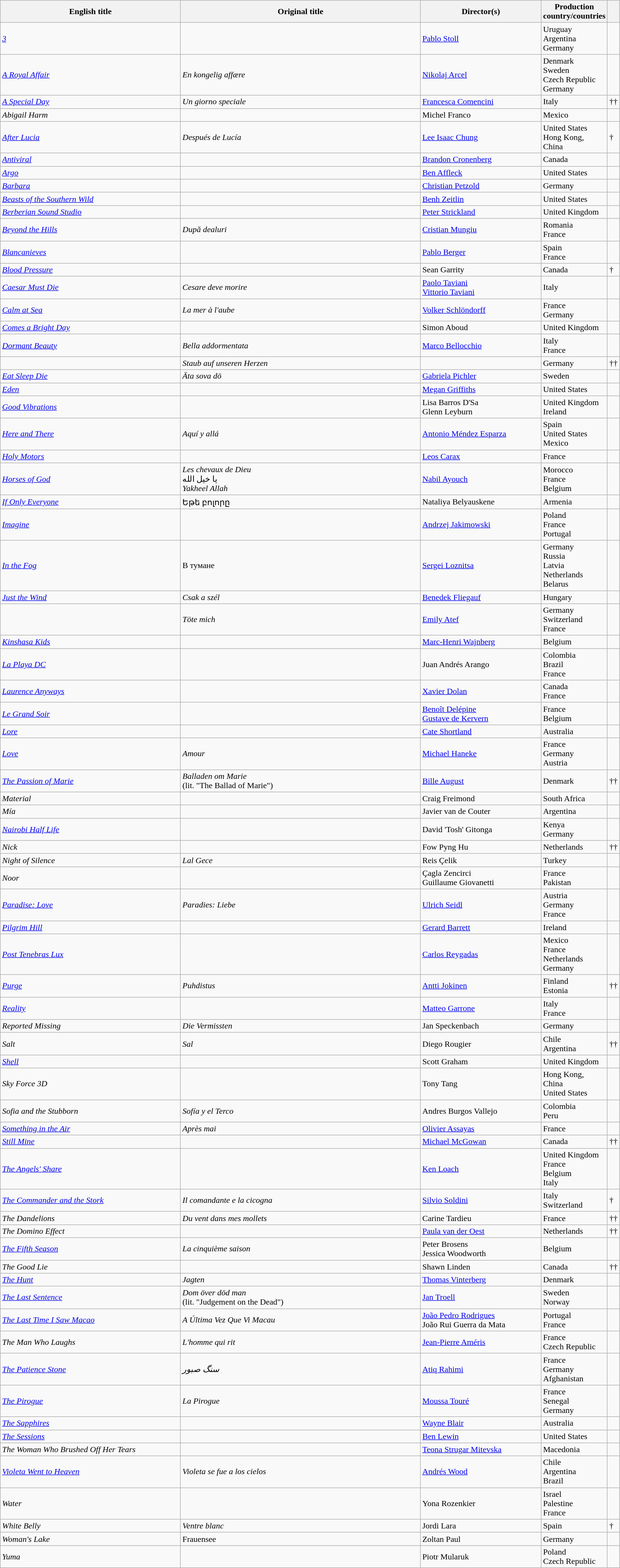<table class="sortable wikitable" width="95%" cellpadding="5">
<tr>
<th width="30%">English title</th>
<th width="40%">Original title</th>
<th width="20%">Director(s)</th>
<th width="10%">Production country/countries</th>
<th width="3%"></th>
</tr>
<tr>
<td><em><a href='#'>3</a></em></td>
<td></td>
<td><a href='#'>Pablo Stoll</a></td>
<td>Uruguay<br>Argentina<br>Germany</td>
<td></td>
</tr>
<tr>
<td><em><a href='#'>A Royal Affair</a></em></td>
<td><em>En kongelig affære</em></td>
<td><a href='#'>Nikolaj Arcel</a></td>
<td>Denmark<br>Sweden<br>Czech Republic<br>Germany</td>
<td></td>
</tr>
<tr>
<td><em><a href='#'>A Special Day</a></em></td>
<td><em>Un giorno speciale</em></td>
<td><a href='#'>Francesca Comencini</a></td>
<td>Italy</td>
<td>††</td>
</tr>
<tr>
<td><em>Abigail Harm</em></td>
<td></td>
<td>Michel Franco</td>
<td>Mexico</td>
<td></td>
</tr>
<tr>
<td><em><a href='#'>After Lucia</a></em></td>
<td><em>Después de Lucía</em></td>
<td><a href='#'>Lee Isaac Chung</a></td>
<td>United States<br>Hong Kong, China</td>
<td>†</td>
</tr>
<tr>
<td><em><a href='#'>Antiviral</a></em></td>
<td></td>
<td><a href='#'>Brandon Cronenberg</a></td>
<td>Canada</td>
<td></td>
</tr>
<tr>
<td><em><a href='#'>Argo</a></em></td>
<td></td>
<td><a href='#'>Ben Affleck</a></td>
<td>United States</td>
<td></td>
</tr>
<tr>
<td><em><a href='#'>Barbara</a></em></td>
<td></td>
<td><a href='#'>Christian Petzold</a></td>
<td>Germany</td>
<td></td>
</tr>
<tr>
<td><em><a href='#'>Beasts of the Southern Wild</a></em></td>
<td></td>
<td><a href='#'>Benh Zeitlin</a></td>
<td>United States</td>
<td></td>
</tr>
<tr>
<td><em><a href='#'>Berberian Sound Studio</a></em></td>
<td></td>
<td><a href='#'>Peter Strickland</a></td>
<td>United Kingdom</td>
<td></td>
</tr>
<tr>
<td><em><a href='#'>Beyond the Hills</a></em></td>
<td><em>După dealuri</em></td>
<td><a href='#'>Cristian Mungiu</a></td>
<td>Romania<br>France</td>
<td></td>
</tr>
<tr>
<td><em><a href='#'>Blancanieves</a></em></td>
<td></td>
<td><a href='#'>Pablo Berger</a></td>
<td>Spain<br>France</td>
<td></td>
</tr>
<tr>
<td><em><a href='#'>Blood Pressure</a></em></td>
<td></td>
<td>Sean Garrity</td>
<td>Canada</td>
<td>†</td>
</tr>
<tr>
<td><em><a href='#'>Caesar Must Die</a></em></td>
<td><em>Cesare deve morire</em></td>
<td><a href='#'>Paolo Taviani</a><br><a href='#'>Vittorio Taviani</a></td>
<td>Italy</td>
<td></td>
</tr>
<tr>
<td><em><a href='#'>Calm at Sea</a></em></td>
<td><em>La mer à l'aube</em></td>
<td><a href='#'>Volker Schlöndorff</a></td>
<td>France<br>Germany</td>
<td></td>
</tr>
<tr>
<td><em><a href='#'>Comes a Bright Day</a></em></td>
<td></td>
<td>Simon Aboud</td>
<td>United Kingdom</td>
<td></td>
</tr>
<tr>
<td><em><a href='#'>Dormant Beauty</a></em></td>
<td><em>Bella addormentata</em></td>
<td><a href='#'>Marco Bellocchio</a></td>
<td>Italy<br>France</td>
<td></td>
</tr>
<tr>
<td><em></em></td>
<td><em>Staub auf unseren Herzen</em></td>
<td></td>
<td>Germany</td>
<td>††</td>
</tr>
<tr>
<td><em><a href='#'>Eat Sleep Die</a></em></td>
<td><em>Äta sova dö</em></td>
<td><a href='#'>Gabriela Pichler</a></td>
<td>Sweden</td>
<td></td>
</tr>
<tr>
<td><em><a href='#'>Eden</a></em></td>
<td></td>
<td><a href='#'>Megan Griffiths</a></td>
<td>United States</td>
<td></td>
</tr>
<tr>
<td><em><a href='#'>Good Vibrations</a></em></td>
<td></td>
<td>Lisa Barros D'Sa<br>Glenn Leyburn</td>
<td>United Kingdom<br>Ireland</td>
<td></td>
</tr>
<tr>
<td><em><a href='#'>Here and There</a></em></td>
<td><em>Aquí y allá</em></td>
<td><a href='#'>Antonio Méndez Esparza</a></td>
<td>Spain<br>United States<br>Mexico</td>
<td></td>
</tr>
<tr>
<td><em><a href='#'>Holy Motors</a></em></td>
<td></td>
<td><a href='#'>Leos Carax</a></td>
<td>France</td>
<td></td>
</tr>
<tr>
<td><em><a href='#'>Horses of God</a></em></td>
<td><em>Les chevaux de Dieu</em><br>يا خيل الله<br><em>Yakheel Allah</em></td>
<td><a href='#'>Nabil Ayouch</a></td>
<td>Morocco<br>France<br>Belgium</td>
<td></td>
</tr>
<tr>
<td><em><a href='#'>If Only Everyone</a></em></td>
<td>Եթե բոլորը</td>
<td>Nataliya Belyauskene</td>
<td>Armenia</td>
<td></td>
</tr>
<tr>
<td><em><a href='#'>Imagine</a></em></td>
<td></td>
<td><a href='#'>Andrzej Jakimowski</a></td>
<td>Poland<br>France<br>Portugal</td>
<td></td>
</tr>
<tr>
<td><em><a href='#'>In the Fog</a></em></td>
<td>В тумане</td>
<td><a href='#'>Sergei Loznitsa</a></td>
<td>Germany<br>Russia<br>Latvia<br>Netherlands<br>Belarus</td>
<td></td>
</tr>
<tr>
<td><em><a href='#'>Just the Wind</a></em></td>
<td><em>Csak a szél</em></td>
<td><a href='#'>Benedek Fliegauf</a></td>
<td>Hungary</td>
<td></td>
</tr>
<tr>
<td><em></em></td>
<td><em>Töte mich</em></td>
<td><a href='#'>Emily Atef</a></td>
<td>Germany<br>Switzerland<br>France</td>
<td></td>
</tr>
<tr>
<td><em><a href='#'>Kinshasa Kids</a></em></td>
<td></td>
<td><a href='#'>Marc-Henri Wajnberg</a></td>
<td>Belgium</td>
<td></td>
</tr>
<tr>
<td><em><a href='#'>La Playa DC</a></em></td>
<td></td>
<td>Juan Andrés Arango</td>
<td>Colombia<br>Brazil<br>France</td>
<td></td>
</tr>
<tr>
<td><em><a href='#'>Laurence Anyways</a></em></td>
<td></td>
<td><a href='#'>Xavier Dolan</a></td>
<td>Canada<br>France</td>
<td></td>
</tr>
<tr>
<td><em><a href='#'>Le Grand Soir</a></em></td>
<td></td>
<td><a href='#'>Benoît Delépine</a><br><a href='#'>Gustave de Kervern</a></td>
<td>France<br>Belgium</td>
<td></td>
</tr>
<tr>
<td><em><a href='#'>Lore</a></em></td>
<td></td>
<td><a href='#'>Cate Shortland</a></td>
<td>Australia</td>
<td></td>
</tr>
<tr>
<td><em><a href='#'>Love</a></em></td>
<td><em>Amour</em></td>
<td><a href='#'>Michael Haneke</a></td>
<td>France<br>Germany<br>Austria</td>
<td></td>
</tr>
<tr>
<td><em><a href='#'>The Passion of Marie</a></em></td>
<td><em>Balladen om Marie</em><br>(lit. "The Ballad of Marie")</td>
<td><a href='#'>Bille August</a></td>
<td>Denmark</td>
<td>††</td>
</tr>
<tr>
<td><em>Material</em></td>
<td></td>
<td>Craig Freimond</td>
<td>South Africa</td>
<td></td>
</tr>
<tr>
<td><em>Mía</em></td>
<td></td>
<td>Javier van de Couter</td>
<td>Argentina</td>
<td></td>
</tr>
<tr>
<td><em><a href='#'>Nairobi Half Life</a></em></td>
<td></td>
<td>David 'Tosh' Gitonga</td>
<td>Kenya<br>Germany</td>
<td></td>
</tr>
<tr>
<td><em>Nick</em></td>
<td></td>
<td>Fow Pyng Hu</td>
<td>Netherlands</td>
<td>††</td>
</tr>
<tr>
<td><em>Night of Silence</em></td>
<td><em>Lal Gece</em></td>
<td>Reis Çelik</td>
<td>Turkey</td>
<td></td>
</tr>
<tr>
<td><em>Noor</em></td>
<td></td>
<td>Çagla Zencirci<br>Guillaume Giovanetti</td>
<td>France<br>Pakistan</td>
<td></td>
</tr>
<tr>
<td><em><a href='#'>Paradise: Love</a></em></td>
<td><em>Paradies: Liebe</em></td>
<td><a href='#'>Ulrich Seidl</a></td>
<td>Austria<br>Germany<br>France</td>
<td></td>
</tr>
<tr>
<td><em><a href='#'>Pilgrim Hill</a></em></td>
<td></td>
<td><a href='#'>Gerard Barrett</a></td>
<td>Ireland</td>
<td></td>
</tr>
<tr>
<td><em><a href='#'>Post Tenebras Lux</a></em></td>
<td></td>
<td><a href='#'>Carlos Reygadas</a></td>
<td>Mexico<br>France<br>Netherlands<br>Germany</td>
<td></td>
</tr>
<tr>
<td><em><a href='#'>Purge</a></em></td>
<td><em>Puhdistus</em></td>
<td><a href='#'>Antti Jokinen</a></td>
<td>Finland<br>Estonia</td>
<td>††</td>
</tr>
<tr>
<td><em><a href='#'>Reality</a></em></td>
<td></td>
<td><a href='#'>Matteo Garrone</a></td>
<td>Italy<br>France</td>
<td></td>
</tr>
<tr>
<td><em>Reported Missing</em></td>
<td><em>Die Vermissten</em></td>
<td>Jan Speckenbach</td>
<td>Germany</td>
<td></td>
</tr>
<tr>
<td><em>Salt</em></td>
<td><em>Sal</em></td>
<td>Diego Rougier</td>
<td>Chile<br>Argentina</td>
<td>††</td>
</tr>
<tr>
<td><em><a href='#'>Shell</a></em></td>
<td></td>
<td>Scott Graham</td>
<td>United Kingdom</td>
<td></td>
</tr>
<tr>
<td><em>Sky Force 3D</em></td>
<td></td>
<td>Tony Tang</td>
<td>Hong Kong, China<br>United States</td>
<td></td>
</tr>
<tr>
<td><em>Sofia and the Stubborn</em></td>
<td><em>Sofía y el Terco</em></td>
<td>Andres Burgos Vallejo</td>
<td>Colombia<br>Peru</td>
<td></td>
</tr>
<tr>
<td><em><a href='#'>Something in the Air</a></em></td>
<td><em>Après mai</em></td>
<td><a href='#'>Olivier Assayas</a></td>
<td>France</td>
<td></td>
</tr>
<tr>
<td><em><a href='#'>Still Mine</a></em></td>
<td></td>
<td><a href='#'>Michael McGowan</a></td>
<td>Canada</td>
<td>††</td>
</tr>
<tr>
<td><em><a href='#'>The Angels' Share</a></em></td>
<td></td>
<td><a href='#'>Ken Loach</a></td>
<td>United Kingdom<br>France<br>Belgium<br>Italy</td>
<td></td>
</tr>
<tr>
<td><em><a href='#'>The Commander and the Stork</a></em></td>
<td><em>Il comandante e la cicogna</em></td>
<td><a href='#'>Silvio Soldini</a></td>
<td>Italy<br>Switzerland</td>
<td>†</td>
</tr>
<tr>
<td><em>The Dandelions</em></td>
<td><em>Du vent dans mes mollets</em></td>
<td>Carine Tardieu</td>
<td>France</td>
<td>††</td>
</tr>
<tr>
<td><em>The Domino Effect</em></td>
<td></td>
<td><a href='#'>Paula van der Oest</a></td>
<td>Netherlands</td>
<td>††</td>
</tr>
<tr>
<td><em><a href='#'>The Fifth Season</a></em></td>
<td><em>La cinquième saison</em></td>
<td>Peter Brosens<br>Jessica Woodworth</td>
<td>Belgium</td>
<td></td>
</tr>
<tr>
<td><em>The Good Lie</em></td>
<td></td>
<td>Shawn Linden</td>
<td>Canada</td>
<td>††</td>
</tr>
<tr>
<td><em><a href='#'>The Hunt</a></em></td>
<td><em>Jagten</em></td>
<td><a href='#'>Thomas Vinterberg</a></td>
<td>Denmark</td>
<td></td>
</tr>
<tr>
<td><em><a href='#'>The Last Sentence</a></em></td>
<td><em>Dom över död man</em><br>(lit. "Judgement on the Dead")</td>
<td><a href='#'>Jan Troell</a></td>
<td>Sweden<br>Norway</td>
<td></td>
</tr>
<tr>
<td><em><a href='#'>The Last Time I Saw Macao</a></em></td>
<td><em>A Última Vez Que Vi Macau</em></td>
<td><a href='#'>João Pedro Rodrigues</a><br>João Rui Guerra da Mata</td>
<td>Portugal<br>France</td>
<td></td>
</tr>
<tr>
<td><em>The Man Who Laughs</em></td>
<td><em>L'homme qui rit</em></td>
<td><a href='#'>Jean-Pierre Améris</a></td>
<td>France<br>Czech Republic</td>
<td></td>
</tr>
<tr>
<td><em><a href='#'>The Patience Stone</a></em></td>
<td><em>سنگ صبور</em></td>
<td><a href='#'>Atiq Rahimi</a></td>
<td>France<br>Germany<br>Afghanistan</td>
<td></td>
</tr>
<tr>
<td><em><a href='#'>The Pirogue</a></em></td>
<td><em>La Pirogue</em></td>
<td><a href='#'>Moussa Touré</a></td>
<td>France<br>Senegal<br>Germany</td>
<td></td>
</tr>
<tr>
<td><em><a href='#'>The Sapphires</a></em></td>
<td></td>
<td><a href='#'>Wayne Blair</a></td>
<td>Australia</td>
<td></td>
</tr>
<tr>
<td><em><a href='#'>The Sessions</a></em></td>
<td></td>
<td><a href='#'>Ben Lewin</a></td>
<td>United States</td>
<td></td>
</tr>
<tr>
<td><em>The Woman Who Brushed Off Her Tears</em></td>
<td></td>
<td><a href='#'>Teona Strugar Mitevska</a></td>
<td>Macedonia</td>
<td></td>
</tr>
<tr>
<td><em><a href='#'>Violeta Went to Heaven</a></em></td>
<td><em>Violeta se fue a los cielos</em></td>
<td><a href='#'>Andrés Wood</a></td>
<td>Chile<br>Argentina<br>Brazil</td>
<td></td>
</tr>
<tr>
<td><em>Water</em></td>
<td></td>
<td>Yona Rozenkier</td>
<td>Israel<br>Palestine<br>France</td>
<td></td>
</tr>
<tr>
<td><em>White Belly</em></td>
<td><em>Ventre blanc</em></td>
<td>Jordi Lara</td>
<td>Spain</td>
<td>†</td>
</tr>
<tr>
<td><em>Woman's Lake</em></td>
<td>Frauensee</td>
<td>Zoltan Paul</td>
<td>Germany</td>
<td></td>
</tr>
<tr>
<td><em>Yuma</em></td>
<td></td>
<td>Piotr Mularuk</td>
<td>Poland<br>Czech Republic</td>
<td></td>
</tr>
</table>
